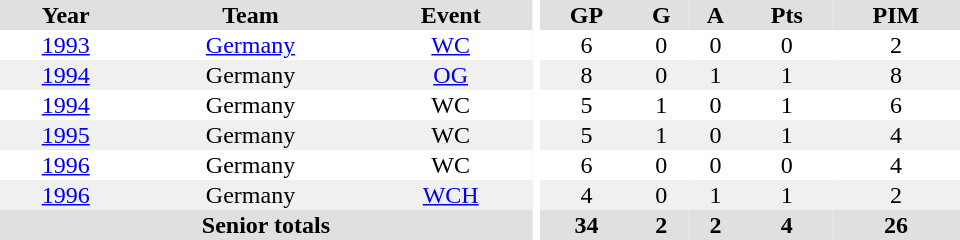<table border="0" cellpadding="1" cellspacing="0" ID="Table3" style="text-align:center; width:40em">
<tr bgcolor="#e0e0e0">
<th>Year</th>
<th>Team</th>
<th>Event</th>
<th rowspan="102" bgcolor="#ffffff"></th>
<th>GP</th>
<th>G</th>
<th>A</th>
<th>Pts</th>
<th>PIM</th>
</tr>
<tr>
<td><a href='#'>1993</a></td>
<td><a href='#'>Germany</a></td>
<td><a href='#'>WC</a></td>
<td>6</td>
<td>0</td>
<td>0</td>
<td>0</td>
<td>2</td>
</tr>
<tr bgcolor="#f0f0f0">
<td><a href='#'>1994</a></td>
<td>Germany</td>
<td><a href='#'>OG</a></td>
<td>8</td>
<td>0</td>
<td>1</td>
<td>1</td>
<td>8</td>
</tr>
<tr>
<td><a href='#'>1994</a></td>
<td>Germany</td>
<td>WC</td>
<td>5</td>
<td>1</td>
<td>0</td>
<td>1</td>
<td>6</td>
</tr>
<tr bgcolor="#f0f0f0">
<td><a href='#'>1995</a></td>
<td>Germany</td>
<td>WC</td>
<td>5</td>
<td>1</td>
<td>0</td>
<td>1</td>
<td>4</td>
</tr>
<tr>
<td><a href='#'>1996</a></td>
<td>Germany</td>
<td>WC</td>
<td>6</td>
<td>0</td>
<td>0</td>
<td>0</td>
<td>4</td>
</tr>
<tr bgcolor="#f0f0f0">
<td><a href='#'>1996</a></td>
<td>Germany</td>
<td><a href='#'>WCH</a></td>
<td>4</td>
<td>0</td>
<td>1</td>
<td>1</td>
<td>2</td>
</tr>
<tr bgcolor="#e0e0e0">
<th colspan="3">Senior totals</th>
<th>34</th>
<th>2</th>
<th>2</th>
<th>4</th>
<th>26</th>
</tr>
</table>
